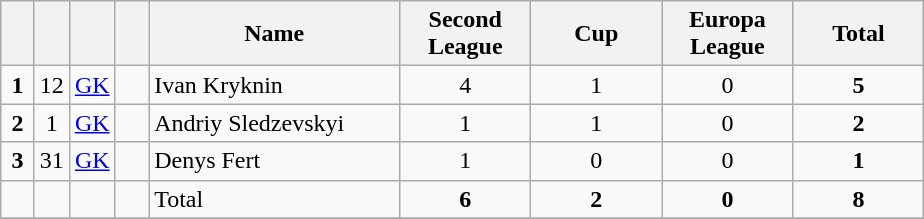<table class="wikitable" style="text-align:center">
<tr>
<th width=15></th>
<th width=15></th>
<th width=15></th>
<th width=15></th>
<th width=160>Name</th>
<th width=80><strong>Second League</strong></th>
<th width=80><strong>Cup</strong></th>
<th width=80><strong>Europa League</strong></th>
<th width=80>Total</th>
</tr>
<tr>
<td><strong>1</strong></td>
<td>12</td>
<td><a href='#'>GK</a></td>
<td></td>
<td align=left>Ivan Kryknin</td>
<td>4</td>
<td>1</td>
<td>0</td>
<td><strong>5</strong></td>
</tr>
<tr>
<td><strong>2</strong></td>
<td>1</td>
<td><a href='#'>GK</a></td>
<td></td>
<td align=left>Andriy Sledzevskyi</td>
<td>1</td>
<td>1</td>
<td>0</td>
<td><strong>2</strong></td>
</tr>
<tr>
<td><strong>3</strong></td>
<td>31</td>
<td><a href='#'>GK</a></td>
<td></td>
<td align=left>Denys Fert</td>
<td>1</td>
<td>0</td>
<td>0</td>
<td><strong>1</strong></td>
</tr>
<tr>
<td></td>
<td></td>
<td></td>
<td></td>
<td align=left>Total</td>
<td><strong>6</strong></td>
<td><strong>2</strong></td>
<td><strong>0</strong></td>
<td><strong>8</strong></td>
</tr>
<tr>
</tr>
</table>
